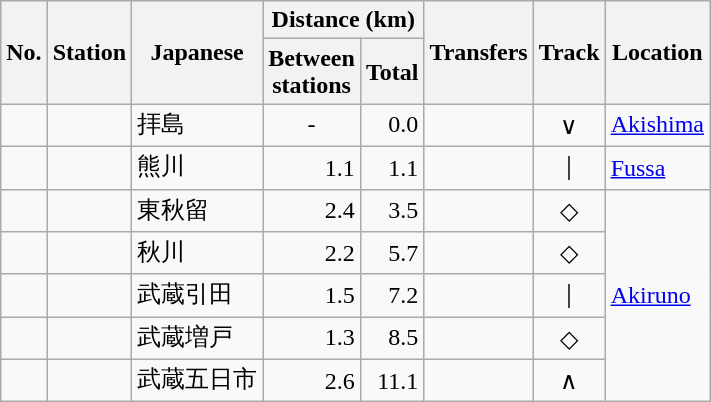<table class="wikitable">
<tr>
<th rowspan="2">No.</th>
<th rowspan="2">Station</th>
<th rowspan="2">Japanese</th>
<th colspan="2">Distance (km)</th>
<th rowspan="2">Transfers</th>
<th rowspan="2">Track</th>
<th rowspan="2">Location</th>
</tr>
<tr>
<th>Between<br>stations</th>
<th>Total</th>
</tr>
<tr>
<td></td>
<td></td>
<td>拝島</td>
<td style="text-align:center;">-</td>
<td style="text-align:right;">0.0</td>
<td></td>
<td style="text-align:center;">∨</td>
<td><a href='#'>Akishima</a></td>
</tr>
<tr>
<td></td>
<td></td>
<td>熊川</td>
<td style="text-align:right;">1.1</td>
<td style="text-align:right;">1.1</td>
<td> </td>
<td style="text-align:center;">｜</td>
<td><a href='#'>Fussa</a></td>
</tr>
<tr>
<td></td>
<td></td>
<td>東秋留</td>
<td style="text-align:right;">2.4</td>
<td style="text-align:right;">3.5</td>
<td> </td>
<td style="text-align:center;">◇</td>
<td rowspan="5"><a href='#'>Akiruno</a></td>
</tr>
<tr>
<td></td>
<td></td>
<td>秋川</td>
<td style="text-align:right;">2.2</td>
<td style="text-align:right;">5.7</td>
<td> </td>
<td style="text-align:center;">◇</td>
</tr>
<tr>
<td></td>
<td></td>
<td>武蔵引田</td>
<td style="text-align:right;">1.5</td>
<td style="text-align:right;">7.2</td>
<td> </td>
<td style="text-align:center;">｜</td>
</tr>
<tr>
<td></td>
<td></td>
<td>武蔵増戸</td>
<td style="text-align:right;">1.3</td>
<td style="text-align:right;">8.5</td>
<td> </td>
<td style="text-align:center;">◇</td>
</tr>
<tr>
<td></td>
<td></td>
<td>武蔵五日市</td>
<td style="text-align:right;">2.6</td>
<td style="text-align:right;">11.1</td>
<td> </td>
<td style="text-align:center;">∧</td>
</tr>
</table>
